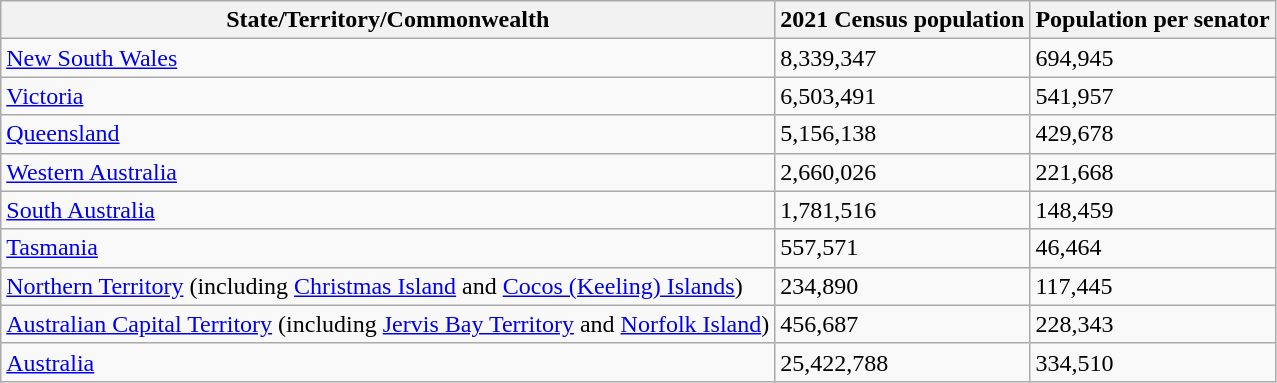<table class="wikitable">
<tr>
<th>State/Territory/Commonwealth</th>
<th>2021 Census population</th>
<th>Population per senator</th>
</tr>
<tr>
<td><a href='#'>New South Wales</a></td>
<td>8,339,347</td>
<td>694,945</td>
</tr>
<tr>
<td><a href='#'>Victoria</a></td>
<td>6,503,491</td>
<td>541,957</td>
</tr>
<tr>
<td><a href='#'>Queensland</a></td>
<td>5,156,138</td>
<td>429,678</td>
</tr>
<tr>
<td><a href='#'>Western Australia</a></td>
<td>2,660,026</td>
<td>221,668</td>
</tr>
<tr>
<td><a href='#'>South Australia</a></td>
<td>1,781,516</td>
<td>148,459</td>
</tr>
<tr>
<td><a href='#'>Tasmania</a></td>
<td>557,571</td>
<td>46,464</td>
</tr>
<tr>
<td><a href='#'>Northern Territory</a> (including <a href='#'>Christmas Island</a> and <a href='#'>Cocos (Keeling) Islands</a>)</td>
<td>234,890</td>
<td>117,445</td>
</tr>
<tr>
<td><a href='#'>Australian Capital Territory</a> (including <a href='#'>Jervis Bay Territory</a> and <a href='#'>Norfolk Island</a>)</td>
<td>456,687</td>
<td>228,343</td>
</tr>
<tr>
<td><a href='#'>Australia</a></td>
<td>25,422,788</td>
<td>334,510</td>
</tr>
</table>
